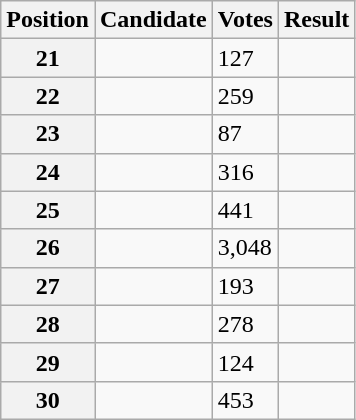<table class="wikitable sortable col3right">
<tr>
<th scope="col">Position</th>
<th scope="col">Candidate</th>
<th scope="col">Votes</th>
<th scope="col">Result</th>
</tr>
<tr>
<th scope="row">21</th>
<td></td>
<td>127</td>
<td></td>
</tr>
<tr>
<th scope="row">22</th>
<td></td>
<td>259</td>
<td></td>
</tr>
<tr>
<th scope="row">23</th>
<td></td>
<td>87</td>
<td></td>
</tr>
<tr>
<th scope="row">24</th>
<td></td>
<td>316</td>
<td></td>
</tr>
<tr>
<th scope="row">25</th>
<td></td>
<td>441</td>
<td></td>
</tr>
<tr>
<th scope="row">26</th>
<td></td>
<td>3,048</td>
<td></td>
</tr>
<tr>
<th scope="row">27</th>
<td></td>
<td>193</td>
<td></td>
</tr>
<tr>
<th scope="row">28</th>
<td></td>
<td>278</td>
<td></td>
</tr>
<tr>
<th scope="row">29</th>
<td></td>
<td>124</td>
<td></td>
</tr>
<tr>
<th scope="row">30</th>
<td></td>
<td>453</td>
<td></td>
</tr>
</table>
